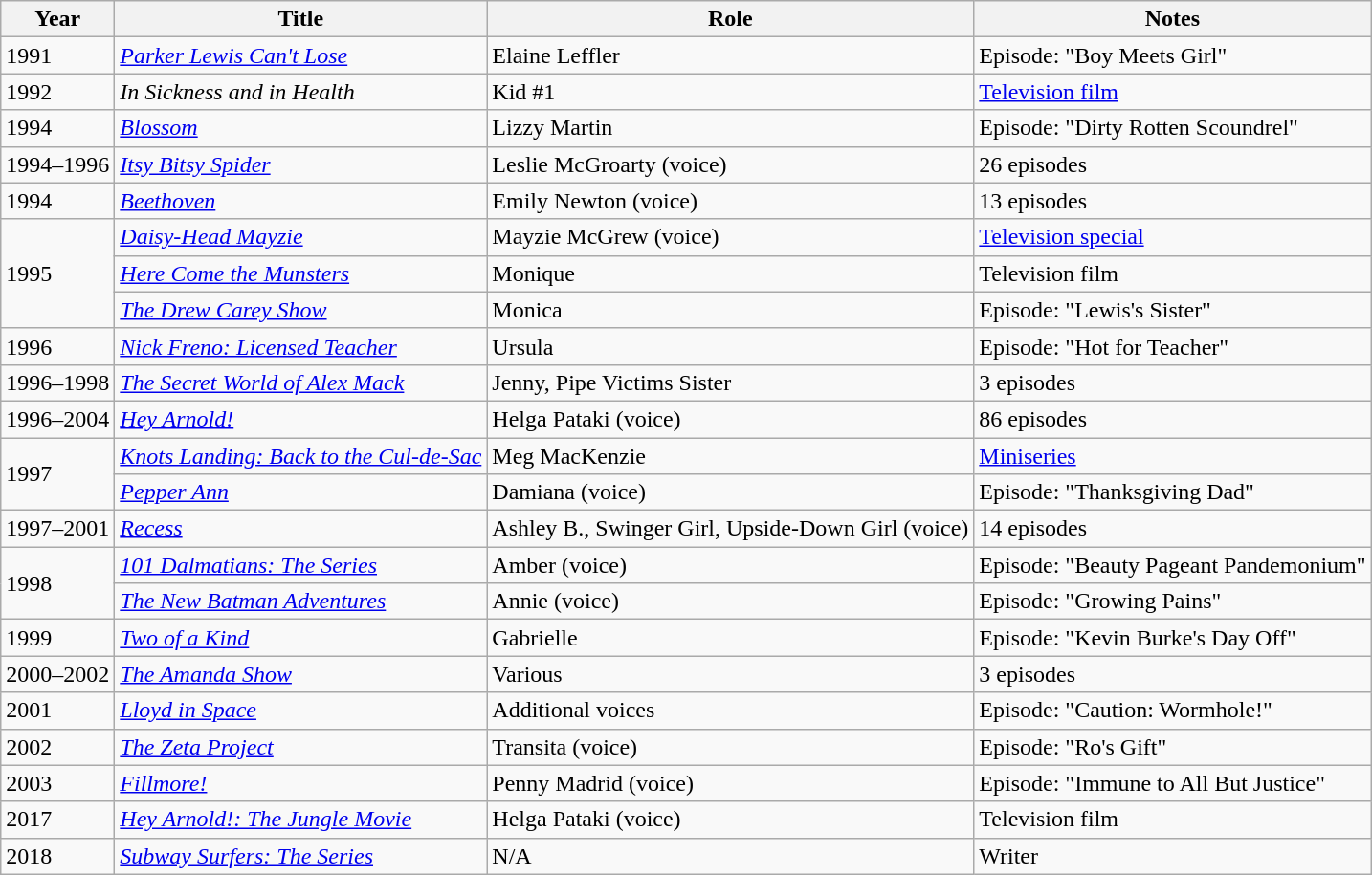<table class="wikitable sortable">
<tr>
<th>Year</th>
<th>Title</th>
<th>Role</th>
<th class="unsortable">Notes</th>
</tr>
<tr>
<td>1991</td>
<td><em><a href='#'>Parker Lewis Can't Lose</a></em></td>
<td>Elaine Leffler</td>
<td>Episode: "Boy Meets Girl"</td>
</tr>
<tr>
<td>1992</td>
<td><em>In Sickness and in Health</em></td>
<td>Kid #1</td>
<td><a href='#'>Television film</a></td>
</tr>
<tr>
<td>1994</td>
<td><em><a href='#'>Blossom</a></em></td>
<td>Lizzy Martin</td>
<td>Episode: "Dirty Rotten Scoundrel"</td>
</tr>
<tr>
<td>1994–1996</td>
<td><em><a href='#'>Itsy Bitsy Spider</a></em></td>
<td>Leslie McGroarty (voice)</td>
<td>26 episodes</td>
</tr>
<tr>
<td>1994</td>
<td><em><a href='#'>Beethoven</a></em></td>
<td>Emily Newton (voice)</td>
<td>13 episodes</td>
</tr>
<tr>
<td rowspan="3">1995</td>
<td><em><a href='#'>Daisy-Head Mayzie</a></em></td>
<td>Mayzie McGrew (voice)</td>
<td><a href='#'>Television special</a></td>
</tr>
<tr>
<td><em><a href='#'>Here Come the Munsters</a></em></td>
<td>Monique</td>
<td>Television film</td>
</tr>
<tr>
<td><em><a href='#'>The Drew Carey Show</a></em></td>
<td>Monica</td>
<td>Episode: "Lewis's Sister"</td>
</tr>
<tr>
<td>1996</td>
<td><em><a href='#'>Nick Freno: Licensed Teacher</a></em></td>
<td>Ursula</td>
<td>Episode: "Hot for Teacher"</td>
</tr>
<tr>
<td>1996–1998</td>
<td><em><a href='#'>The Secret World of Alex Mack</a></em></td>
<td>Jenny, Pipe Victims Sister</td>
<td>3 episodes</td>
</tr>
<tr>
<td>1996–2004</td>
<td><em><a href='#'>Hey Arnold!</a></em></td>
<td>Helga Pataki (voice)</td>
<td>86 episodes</td>
</tr>
<tr>
<td rowspan="2">1997</td>
<td><em><a href='#'>Knots Landing: Back to the Cul-de-Sac</a></em></td>
<td>Meg MacKenzie</td>
<td><a href='#'>Miniseries</a></td>
</tr>
<tr>
<td><em><a href='#'>Pepper Ann</a></em></td>
<td>Damiana (voice)</td>
<td>Episode: "Thanksgiving Dad"</td>
</tr>
<tr>
<td>1997–2001</td>
<td><a href='#'><em>Recess</em></a></td>
<td>Ashley B., Swinger Girl, Upside-Down Girl (voice)</td>
<td>14 episodes</td>
</tr>
<tr>
<td rowspan="2">1998</td>
<td><em><a href='#'>101 Dalmatians: The Series</a></em></td>
<td>Amber (voice)</td>
<td>Episode: "Beauty Pageant Pandemonium"</td>
</tr>
<tr>
<td><em><a href='#'>The New Batman Adventures</a></em></td>
<td>Annie (voice)</td>
<td>Episode: "Growing Pains"</td>
</tr>
<tr>
<td>1999</td>
<td><em><a href='#'>Two of a Kind</a></em></td>
<td>Gabrielle</td>
<td>Episode: "Kevin Burke's Day Off"</td>
</tr>
<tr>
<td>2000–2002</td>
<td><em><a href='#'>The Amanda Show</a></em></td>
<td>Various</td>
<td>3 episodes</td>
</tr>
<tr>
<td>2001</td>
<td><em><a href='#'>Lloyd in Space</a></em></td>
<td>Additional voices</td>
<td>Episode: "Caution: Wormhole!"</td>
</tr>
<tr>
<td>2002</td>
<td><em><a href='#'>The Zeta Project</a></em></td>
<td>Transita (voice)</td>
<td>Episode: "Ro's Gift"</td>
</tr>
<tr>
<td>2003</td>
<td><em><a href='#'>Fillmore!</a></em></td>
<td>Penny Madrid (voice)</td>
<td>Episode: "Immune to All But Justice"</td>
</tr>
<tr>
<td>2017</td>
<td><em><a href='#'>Hey Arnold!: The Jungle Movie</a></em></td>
<td>Helga Pataki (voice)</td>
<td>Television film</td>
</tr>
<tr>
<td>2018</td>
<td><em><a href='#'>Subway Surfers: The Series</a></em></td>
<td>N/A</td>
<td>Writer</td>
</tr>
</table>
